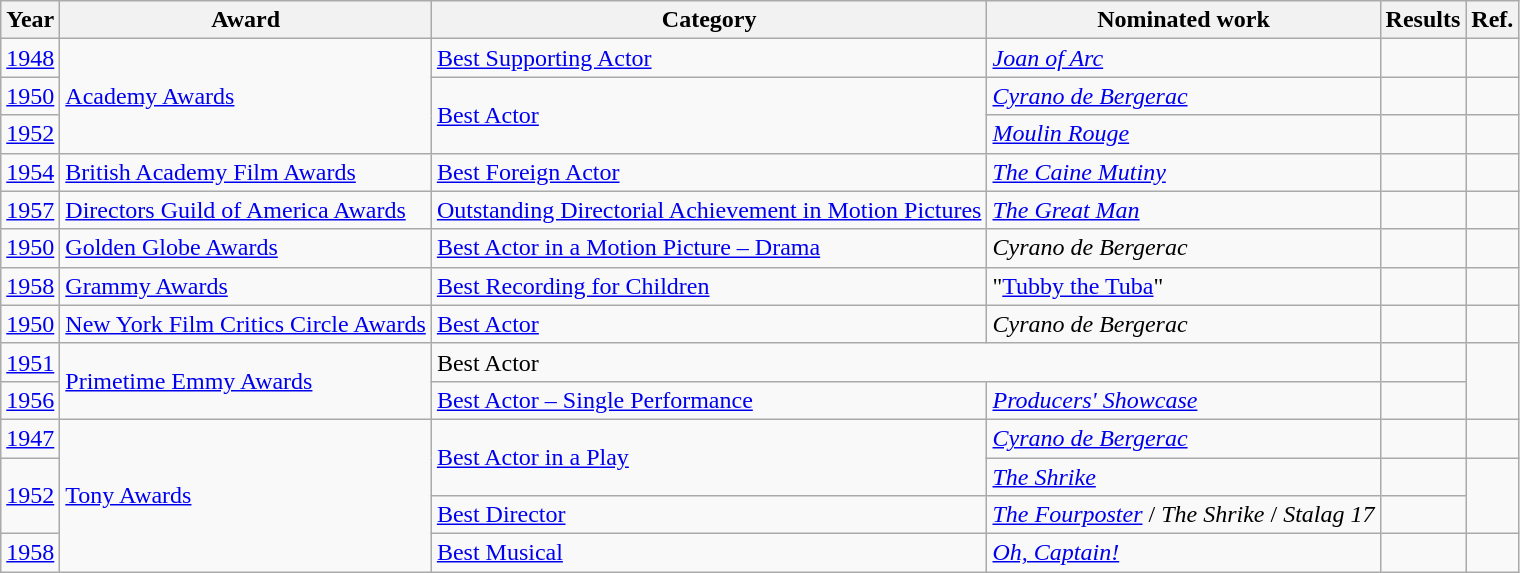<table class="wikitable">
<tr>
<th>Year</th>
<th>Award</th>
<th>Category</th>
<th>Nominated work</th>
<th>Results</th>
<th>Ref.</th>
</tr>
<tr>
<td><a href='#'>1948</a></td>
<td rowspan="3"><a href='#'>Academy Awards</a></td>
<td><a href='#'>Best Supporting Actor</a></td>
<td><em><a href='#'>Joan of Arc</a></em></td>
<td></td>
<td align="center"></td>
</tr>
<tr>
<td><a href='#'>1950</a></td>
<td rowspan="2"><a href='#'>Best Actor</a></td>
<td><em><a href='#'>Cyrano de Bergerac</a></em></td>
<td></td>
<td align="center"></td>
</tr>
<tr>
<td><a href='#'>1952</a></td>
<td><em><a href='#'>Moulin Rouge</a></em></td>
<td></td>
<td align="center"></td>
</tr>
<tr>
<td><a href='#'>1954</a></td>
<td><a href='#'>British Academy Film Awards</a></td>
<td><a href='#'>Best Foreign Actor</a></td>
<td><em><a href='#'>The Caine Mutiny</a></em></td>
<td></td>
<td align="center"></td>
</tr>
<tr>
<td><a href='#'>1957</a></td>
<td><a href='#'>Directors Guild of America Awards</a></td>
<td><a href='#'>Outstanding Directorial Achievement in Motion Pictures</a></td>
<td><em><a href='#'>The Great Man</a></em></td>
<td></td>
<td align="center"></td>
</tr>
<tr>
<td><a href='#'>1950</a></td>
<td><a href='#'>Golden Globe Awards</a></td>
<td><a href='#'>Best Actor in a Motion Picture – Drama</a></td>
<td><em>Cyrano de Bergerac</em></td>
<td></td>
<td align="center"></td>
</tr>
<tr>
<td><a href='#'>1958</a></td>
<td><a href='#'>Grammy Awards</a></td>
<td><a href='#'>Best Recording for Children</a></td>
<td>"<a href='#'>Tubby the Tuba</a>"</td>
<td></td>
<td align="center"></td>
</tr>
<tr>
<td><a href='#'>1950</a></td>
<td><a href='#'>New York Film Critics Circle Awards</a></td>
<td><a href='#'>Best Actor</a></td>
<td><em>Cyrano de Bergerac</em></td>
<td></td>
<td align="center"></td>
</tr>
<tr>
<td><a href='#'>1951</a></td>
<td rowspan="2"><a href='#'>Primetime Emmy Awards</a></td>
<td colspan="2">Best Actor</td>
<td></td>
<td align="center" rowspan="2"></td>
</tr>
<tr>
<td><a href='#'>1956</a></td>
<td><a href='#'>Best Actor – Single Performance</a></td>
<td><em><a href='#'>Producers' Showcase</a></em></td>
<td></td>
</tr>
<tr>
<td><a href='#'>1947</a></td>
<td rowspan="4"><a href='#'>Tony Awards</a></td>
<td rowspan="2"><a href='#'>Best Actor in a Play</a></td>
<td><em><a href='#'>Cyrano de Bergerac</a></em></td>
<td></td>
<td align="center"></td>
</tr>
<tr>
<td rowspan="2"><a href='#'>1952</a></td>
<td><em><a href='#'>The Shrike</a></em></td>
<td></td>
<td align="center" rowspan="2"></td>
</tr>
<tr>
<td><a href='#'>Best Director</a></td>
<td><em><a href='#'>The Fourposter</a></em> / <em>The Shrike</em> / <em>Stalag 17</em></td>
<td></td>
</tr>
<tr>
<td><a href='#'>1958</a></td>
<td><a href='#'>Best Musical</a></td>
<td><em><a href='#'>Oh, Captain!</a></em></td>
<td></td>
<td align="center"></td>
</tr>
</table>
